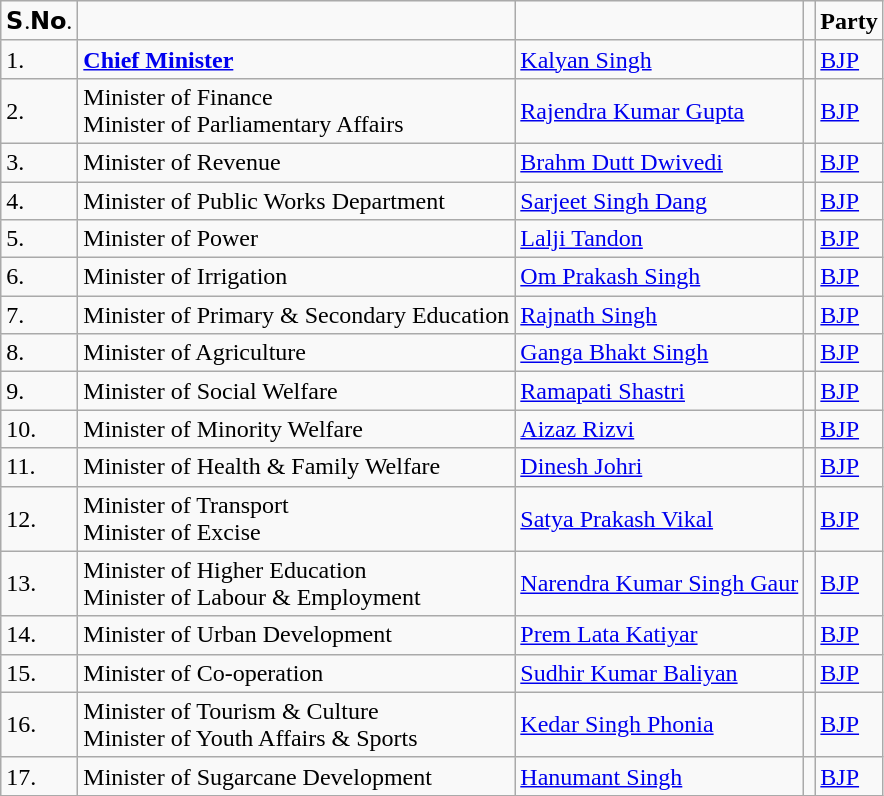<table class="wikitable">
<tr>
<td>𝗦.𝗡𝗼.</td>
<td></td>
<td></td>
<td></td>
<td><strong>Party</strong></td>
</tr>
<tr>
<td>1.</td>
<td><a href='#'><strong>Chief Minister</strong></a></td>
<td><a href='#'>Kalyan Singh</a></td>
<td></td>
<td><a href='#'>BJP</a></td>
</tr>
<tr>
<td>2.</td>
<td>Minister of Finance<br>Minister of Parliamentary Affairs</td>
<td><a href='#'>Rajendra Kumar Gupta</a></td>
<td></td>
<td><a href='#'>BJP</a></td>
</tr>
<tr>
<td>3.</td>
<td>Minister of Revenue</td>
<td><a href='#'>Brahm Dutt Dwivedi</a></td>
<td></td>
<td><a href='#'>BJP</a></td>
</tr>
<tr>
<td>4.</td>
<td>Minister of Public Works Department</td>
<td><a href='#'>Sarjeet Singh Dang</a></td>
<td></td>
<td><a href='#'>BJP</a></td>
</tr>
<tr>
<td>5.</td>
<td>Minister of Power</td>
<td><a href='#'>Lalji Tandon</a></td>
<td></td>
<td><a href='#'>BJP</a></td>
</tr>
<tr>
<td>6.</td>
<td>Minister of Irrigation</td>
<td><a href='#'>Om Prakash Singh</a></td>
<td></td>
<td><a href='#'>BJP</a></td>
</tr>
<tr>
<td>7.</td>
<td>Minister of Primary & Secondary Education</td>
<td><a href='#'>Rajnath Singh</a></td>
<td></td>
<td><a href='#'>BJP</a></td>
</tr>
<tr>
<td>8.</td>
<td>Minister of Agriculture</td>
<td><a href='#'>Ganga Bhakt Singh</a></td>
<td></td>
<td><a href='#'>BJP</a></td>
</tr>
<tr>
<td>9.</td>
<td>Minister of Social Welfare</td>
<td><a href='#'>Ramapati Shastri</a></td>
<td></td>
<td><a href='#'>BJP</a></td>
</tr>
<tr>
<td>10.</td>
<td>Minister of Minority Welfare</td>
<td><a href='#'>Aizaz Rizvi</a></td>
<td></td>
<td><a href='#'>BJP</a></td>
</tr>
<tr>
<td>11.</td>
<td>Minister of Health & Family Welfare</td>
<td><a href='#'>Dinesh Johri</a></td>
<td></td>
<td><a href='#'>BJP</a></td>
</tr>
<tr>
<td>12.</td>
<td>Minister of Transport<br>Minister of Excise</td>
<td><a href='#'>Satya Prakash Vikal</a></td>
<td></td>
<td><a href='#'>BJP</a></td>
</tr>
<tr>
<td>13.</td>
<td>Minister of Higher Education<br>Minister of Labour & Employment</td>
<td><a href='#'>Narendra Kumar Singh Gaur</a></td>
<td></td>
<td><a href='#'>BJP</a></td>
</tr>
<tr>
<td>14.</td>
<td>Minister of Urban Development</td>
<td><a href='#'>Prem Lata Katiyar</a></td>
<td></td>
<td><a href='#'>BJP</a></td>
</tr>
<tr>
<td>15.</td>
<td>Minister of Co-operation</td>
<td><a href='#'>Sudhir Kumar Baliyan</a></td>
<td></td>
<td><a href='#'>BJP</a></td>
</tr>
<tr>
<td>16.</td>
<td>Minister of Tourism & Culture<br>Minister of Youth Affairs & Sports</td>
<td><a href='#'>Kedar Singh Phonia</a></td>
<td></td>
<td><a href='#'>BJP</a></td>
</tr>
<tr>
<td>17.</td>
<td>Minister of Sugarcane Development</td>
<td><a href='#'>Hanumant Singh</a></td>
<td></td>
<td><a href='#'>BJP</a></td>
</tr>
</table>
